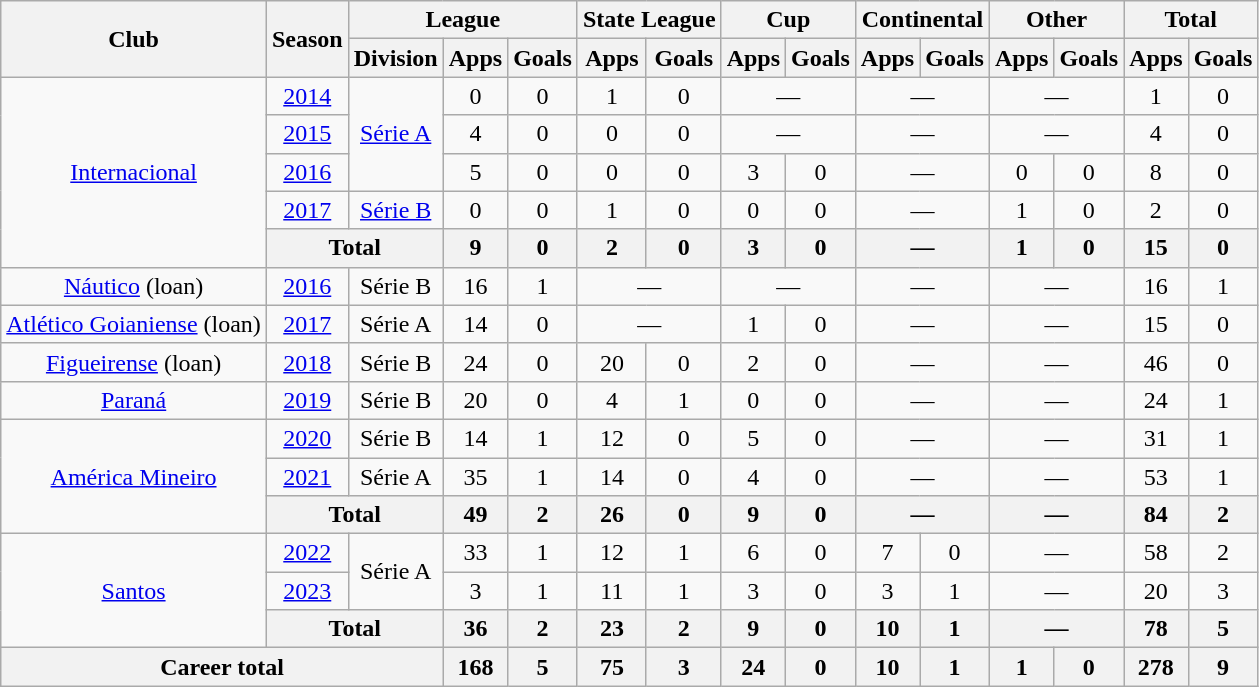<table class="wikitable" style="text-align:center">
<tr>
<th rowspan="2">Club</th>
<th rowspan="2">Season</th>
<th colspan="3">League</th>
<th colspan="2">State League</th>
<th colspan="2">Cup</th>
<th colspan="2">Continental</th>
<th colspan="2">Other</th>
<th colspan="2">Total</th>
</tr>
<tr>
<th>Division</th>
<th>Apps</th>
<th>Goals</th>
<th>Apps</th>
<th>Goals</th>
<th>Apps</th>
<th>Goals</th>
<th>Apps</th>
<th>Goals</th>
<th>Apps</th>
<th>Goals</th>
<th>Apps</th>
<th>Goals</th>
</tr>
<tr>
<td rowspan="5"><a href='#'>Internacional</a></td>
<td><a href='#'>2014</a></td>
<td rowspan="3"><a href='#'>Série A</a></td>
<td>0</td>
<td>0</td>
<td>1</td>
<td>0</td>
<td colspan="2">—</td>
<td colspan="2">—</td>
<td colspan="2">—</td>
<td>1</td>
<td>0</td>
</tr>
<tr>
<td><a href='#'>2015</a></td>
<td>4</td>
<td>0</td>
<td>0</td>
<td>0</td>
<td colspan="2">—</td>
<td colspan="2">—</td>
<td colspan="2">—</td>
<td>4</td>
<td>0</td>
</tr>
<tr>
<td><a href='#'>2016</a></td>
<td>5</td>
<td>0</td>
<td>0</td>
<td>0</td>
<td>3</td>
<td>0</td>
<td colspan="2">—</td>
<td>0</td>
<td>0</td>
<td>8</td>
<td>0</td>
</tr>
<tr>
<td><a href='#'>2017</a></td>
<td><a href='#'>Série B</a></td>
<td>0</td>
<td>0</td>
<td>1</td>
<td>0</td>
<td>0</td>
<td>0</td>
<td colspan="2">—</td>
<td>1</td>
<td>0</td>
<td>2</td>
<td>0</td>
</tr>
<tr>
<th colspan="2">Total</th>
<th>9</th>
<th>0</th>
<th>2</th>
<th>0</th>
<th>3</th>
<th>0</th>
<th colspan="2">—</th>
<th>1</th>
<th>0</th>
<th>15</th>
<th>0</th>
</tr>
<tr>
<td><a href='#'>Náutico</a> (loan)</td>
<td><a href='#'>2016</a></td>
<td>Série B</td>
<td>16</td>
<td>1</td>
<td colspan="2">—</td>
<td colspan="2">—</td>
<td colspan="2">—</td>
<td colspan="2">—</td>
<td>16</td>
<td>1</td>
</tr>
<tr>
<td><a href='#'>Atlético Goianiense</a> (loan)</td>
<td><a href='#'>2017</a></td>
<td>Série A</td>
<td>14</td>
<td>0</td>
<td colspan="2">—</td>
<td>1</td>
<td>0</td>
<td colspan="2">—</td>
<td colspan="2">—</td>
<td>15</td>
<td>0</td>
</tr>
<tr>
<td><a href='#'>Figueirense</a> (loan)</td>
<td><a href='#'>2018</a></td>
<td>Série B</td>
<td>24</td>
<td>0</td>
<td>20</td>
<td>0</td>
<td>2</td>
<td>0</td>
<td colspan="2">—</td>
<td colspan="2">—</td>
<td>46</td>
<td>0</td>
</tr>
<tr>
<td><a href='#'>Paraná</a></td>
<td><a href='#'>2019</a></td>
<td>Série B</td>
<td>20</td>
<td>0</td>
<td>4</td>
<td>1</td>
<td>0</td>
<td>0</td>
<td colspan="2">—</td>
<td colspan="2">—</td>
<td>24</td>
<td>1</td>
</tr>
<tr>
<td rowspan="3"><a href='#'>América Mineiro</a></td>
<td><a href='#'>2020</a></td>
<td>Série B</td>
<td>14</td>
<td>1</td>
<td>12</td>
<td>0</td>
<td>5</td>
<td>0</td>
<td colspan="2">—</td>
<td colspan="2">—</td>
<td>31</td>
<td>1</td>
</tr>
<tr>
<td><a href='#'>2021</a></td>
<td>Série A</td>
<td>35</td>
<td>1</td>
<td>14</td>
<td>0</td>
<td>4</td>
<td>0</td>
<td colspan="2">—</td>
<td colspan="2">—</td>
<td>53</td>
<td>1</td>
</tr>
<tr>
<th colspan="2">Total</th>
<th>49</th>
<th>2</th>
<th>26</th>
<th>0</th>
<th>9</th>
<th>0</th>
<th colspan="2">—</th>
<th colspan="2">—</th>
<th>84</th>
<th>2</th>
</tr>
<tr>
<td rowspan="3"><a href='#'>Santos</a></td>
<td><a href='#'>2022</a></td>
<td rowspan="2">Série A</td>
<td>33</td>
<td>1</td>
<td>12</td>
<td>1</td>
<td>6</td>
<td>0</td>
<td>7</td>
<td>0</td>
<td colspan="2">—</td>
<td>58</td>
<td>2</td>
</tr>
<tr>
<td><a href='#'>2023</a></td>
<td>3</td>
<td>1</td>
<td>11</td>
<td>1</td>
<td>3</td>
<td>0</td>
<td>3</td>
<td>1</td>
<td colspan="2">—</td>
<td>20</td>
<td>3</td>
</tr>
<tr>
<th colspan="2">Total</th>
<th>36</th>
<th>2</th>
<th>23</th>
<th>2</th>
<th>9</th>
<th>0</th>
<th>10</th>
<th>1</th>
<th colspan="2">—</th>
<th>78</th>
<th>5</th>
</tr>
<tr>
<th colspan="3">Career total</th>
<th>168</th>
<th>5</th>
<th>75</th>
<th>3</th>
<th>24</th>
<th>0</th>
<th>10</th>
<th>1</th>
<th>1</th>
<th>0</th>
<th>278</th>
<th>9</th>
</tr>
</table>
